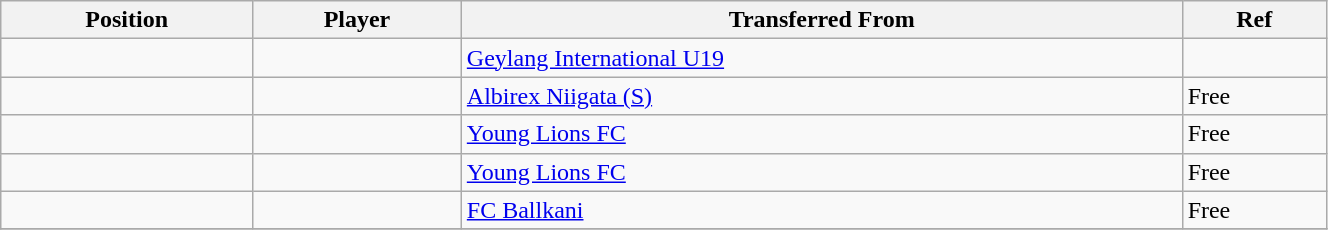<table class="wikitable sortable" style="width:70%; text-align:center; font-size:100%; text-align:left;">
<tr>
<th><strong>Position</strong></th>
<th><strong>Player</strong></th>
<th><strong>Transferred From</strong></th>
<th><strong>Ref</strong></th>
</tr>
<tr>
<td></td>
<td></td>
<td> <a href='#'>Geylang International U19</a></td>
<td></td>
</tr>
<tr>
<td></td>
<td></td>
<td> <a href='#'>Albirex Niigata (S)</a></td>
<td>Free </td>
</tr>
<tr>
<td></td>
<td></td>
<td> <a href='#'>Young Lions FC</a></td>
<td>Free </td>
</tr>
<tr>
<td></td>
<td></td>
<td> <a href='#'>Young Lions FC</a></td>
<td>Free </td>
</tr>
<tr>
<td></td>
<td></td>
<td> <a href='#'>FC Ballkani</a></td>
<td>Free </td>
</tr>
<tr>
</tr>
</table>
